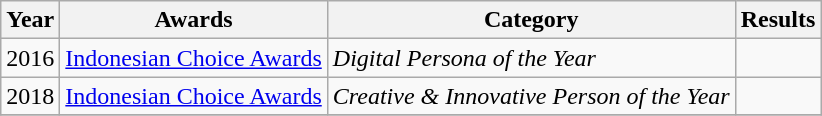<table class="wikitable sortable">
<tr>
<th>Year</th>
<th>Awards</th>
<th>Category</th>
<th>Results</th>
</tr>
<tr>
<td>2016</td>
<td><a href='#'>Indonesian Choice Awards</a></td>
<td><em>Digital Persona of the Year</em></td>
<td></td>
</tr>
<tr>
<td>2018</td>
<td><a href='#'>Indonesian Choice Awards</a></td>
<td><em>Creative & Innovative Person of the Year</em></td>
<td></td>
</tr>
<tr>
</tr>
</table>
